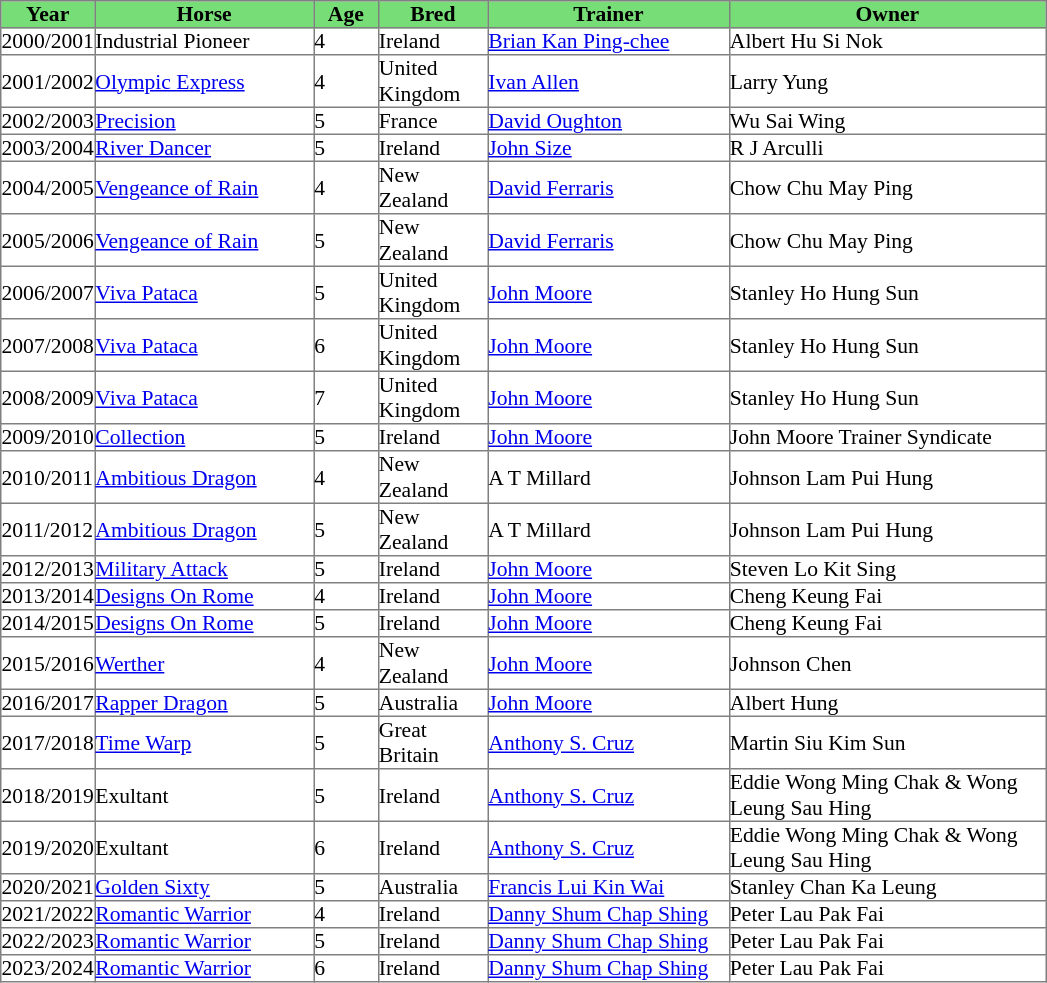<table class = "sortable" | border="1" cellpadding="0" style="border-collapse: collapse; font-size:90%">
<tr bgcolor="#77dd77" align="center">
<th width="42px"><strong>Year</strong><br></th>
<th width="145px"><strong>Horse</strong><br></th>
<th width="42px"><strong>Age</strong></th>
<th width="72px"><strong>Bred</strong></th>
<th width="160px"><strong>Trainer</strong><br></th>
<th width="210px"><strong>Owner</strong><br></th>
</tr>
<tr>
<td>2000/2001</td>
<td>Industrial Pioneer</td>
<td>4</td>
<td>Ireland</td>
<td><a href='#'>Brian Kan Ping-chee</a></td>
<td>Albert Hu Si Nok</td>
</tr>
<tr>
<td>2001/2002</td>
<td><a href='#'>Olympic Express</a></td>
<td>4</td>
<td>United Kingdom</td>
<td><a href='#'>Ivan Allen</a></td>
<td>Larry Yung</td>
</tr>
<tr>
<td>2002/2003</td>
<td><a href='#'>Precision</a></td>
<td>5</td>
<td>France</td>
<td><a href='#'>David Oughton</a></td>
<td>Wu Sai Wing</td>
</tr>
<tr>
<td>2003/2004</td>
<td><a href='#'>River Dancer</a></td>
<td>5</td>
<td>Ireland</td>
<td><a href='#'>John Size</a></td>
<td>R J Arculli</td>
</tr>
<tr>
<td>2004/2005</td>
<td><a href='#'>Vengeance of Rain</a></td>
<td>4</td>
<td>New Zealand</td>
<td><a href='#'>David Ferraris</a></td>
<td>Chow Chu May Ping</td>
</tr>
<tr>
<td>2005/2006</td>
<td><a href='#'>Vengeance of Rain</a></td>
<td>5</td>
<td>New Zealand</td>
<td><a href='#'>David Ferraris</a></td>
<td>Chow Chu May Ping</td>
</tr>
<tr>
<td>2006/2007</td>
<td><a href='#'>Viva Pataca</a></td>
<td>5</td>
<td>United Kingdom</td>
<td><a href='#'>John Moore</a></td>
<td>Stanley Ho Hung Sun</td>
</tr>
<tr>
<td>2007/2008</td>
<td><a href='#'>Viva Pataca</a></td>
<td>6</td>
<td>United Kingdom</td>
<td><a href='#'>John Moore</a></td>
<td>Stanley Ho Hung Sun</td>
</tr>
<tr>
<td>2008/2009</td>
<td><a href='#'>Viva Pataca</a></td>
<td>7</td>
<td>United Kingdom</td>
<td><a href='#'>John Moore</a></td>
<td>Stanley Ho Hung Sun</td>
</tr>
<tr>
<td>2009/2010</td>
<td><a href='#'>Collection</a></td>
<td>5</td>
<td>Ireland</td>
<td><a href='#'>John Moore</a></td>
<td>John Moore Trainer Syndicate</td>
</tr>
<tr>
<td>2010/2011</td>
<td><a href='#'>Ambitious Dragon</a></td>
<td>4</td>
<td>New Zealand</td>
<td>A T Millard</td>
<td>Johnson Lam Pui Hung</td>
</tr>
<tr>
<td>2011/2012</td>
<td><a href='#'>Ambitious Dragon</a></td>
<td>5</td>
<td>New Zealand</td>
<td>A T Millard</td>
<td>Johnson Lam Pui Hung</td>
</tr>
<tr>
<td>2012/2013</td>
<td><a href='#'>Military Attack</a></td>
<td>5</td>
<td>Ireland</td>
<td><a href='#'>John Moore</a></td>
<td>Steven Lo Kit Sing</td>
</tr>
<tr>
<td>2013/2014</td>
<td><a href='#'>Designs On Rome</a></td>
<td>4</td>
<td>Ireland</td>
<td><a href='#'>John Moore</a></td>
<td>Cheng Keung Fai</td>
</tr>
<tr>
<td>2014/2015</td>
<td><a href='#'>Designs On Rome</a></td>
<td>5</td>
<td>Ireland</td>
<td><a href='#'>John Moore</a></td>
<td>Cheng Keung Fai</td>
</tr>
<tr>
<td>2015/2016</td>
<td><a href='#'>Werther</a></td>
<td>4</td>
<td>New Zealand</td>
<td><a href='#'>John Moore</a></td>
<td>Johnson Chen</td>
</tr>
<tr>
<td>2016/2017</td>
<td><a href='#'>Rapper Dragon</a></td>
<td>5</td>
<td>Australia</td>
<td><a href='#'>John Moore</a></td>
<td>Albert Hung</td>
</tr>
<tr>
<td>2017/2018</td>
<td><a href='#'>Time Warp</a></td>
<td>5</td>
<td>Great Britain</td>
<td><a href='#'>Anthony S. Cruz</a></td>
<td>Martin Siu Kim Sun</td>
</tr>
<tr>
<td>2018/2019</td>
<td>Exultant</td>
<td>5</td>
<td>Ireland</td>
<td><a href='#'>Anthony S. Cruz</a></td>
<td>Eddie Wong Ming Chak & Wong Leung Sau Hing</td>
</tr>
<tr>
<td>2019/2020</td>
<td>Exultant</td>
<td>6</td>
<td>Ireland</td>
<td><a href='#'>Anthony S. Cruz</a></td>
<td>Eddie Wong Ming Chak & Wong Leung Sau Hing</td>
</tr>
<tr>
<td>2020/2021</td>
<td><a href='#'>Golden Sixty</a></td>
<td>5</td>
<td>Australia</td>
<td><a href='#'>Francis Lui Kin Wai</a></td>
<td>Stanley Chan Ka Leung</td>
</tr>
<tr>
<td>2021/2022</td>
<td><a href='#'>Romantic Warrior</a></td>
<td>4</td>
<td>Ireland</td>
<td><a href='#'>Danny Shum Chap Shing</a></td>
<td>Peter Lau Pak Fai</td>
</tr>
<tr>
<td>2022/2023</td>
<td><a href='#'>Romantic Warrior</a></td>
<td>5</td>
<td>Ireland</td>
<td><a href='#'>Danny Shum Chap Shing</a></td>
<td>Peter Lau Pak Fai</td>
</tr>
<tr>
<td>2023/2024</td>
<td><a href='#'>Romantic Warrior</a></td>
<td>6</td>
<td>Ireland</td>
<td><a href='#'>Danny Shum Chap Shing</a></td>
<td>Peter Lau Pak Fai</td>
</tr>
</table>
